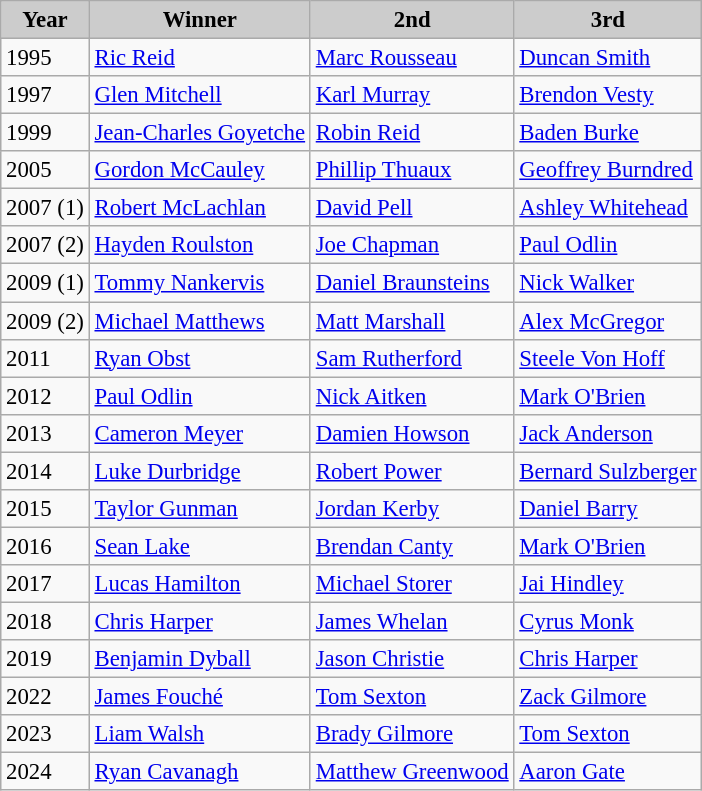<table class="wikitable sortable" style="font-size:95%">
<tr bgcolor="#CCCCCC">
<td align="center"><strong>Year</strong></td>
<td align="center"><strong>Winner</strong></td>
<td align="center"><strong>2nd</strong></td>
<td align="center"><strong>3rd</strong></td>
</tr>
<tr>
<td>1995</td>
<td> <a href='#'>Ric Reid</a></td>
<td> <a href='#'>Marc Rousseau</a></td>
<td> <a href='#'>Duncan Smith</a></td>
</tr>
<tr>
<td>1997</td>
<td> <a href='#'>Glen Mitchell</a></td>
<td> <a href='#'>Karl Murray</a></td>
<td> <a href='#'>Brendon Vesty</a></td>
</tr>
<tr>
<td>1999</td>
<td> <a href='#'>Jean-Charles Goyetche</a></td>
<td> <a href='#'>Robin Reid</a></td>
<td> <a href='#'>Baden Burke</a></td>
</tr>
<tr>
<td>2005</td>
<td> <a href='#'>Gordon McCauley</a></td>
<td> <a href='#'>Phillip Thuaux</a></td>
<td> <a href='#'>Geoffrey Burndred</a></td>
</tr>
<tr>
<td>2007 (1)</td>
<td> <a href='#'>Robert McLachlan</a></td>
<td> <a href='#'>David Pell</a></td>
<td> <a href='#'>Ashley Whitehead</a></td>
</tr>
<tr>
<td>2007 (2)</td>
<td> <a href='#'>Hayden Roulston</a></td>
<td> <a href='#'>Joe Chapman</a></td>
<td> <a href='#'>Paul Odlin</a></td>
</tr>
<tr>
<td>2009 (1)</td>
<td> <a href='#'>Tommy Nankervis</a></td>
<td> <a href='#'>Daniel Braunsteins</a></td>
<td> <a href='#'>Nick Walker</a></td>
</tr>
<tr>
<td>2009 (2)</td>
<td> <a href='#'>Michael Matthews</a></td>
<td> <a href='#'>Matt Marshall</a></td>
<td> <a href='#'>Alex McGregor</a></td>
</tr>
<tr>
<td>2011</td>
<td> <a href='#'>Ryan Obst</a></td>
<td> <a href='#'>Sam Rutherford</a></td>
<td> <a href='#'>Steele Von Hoff</a></td>
</tr>
<tr>
<td>2012</td>
<td> <a href='#'>Paul Odlin</a></td>
<td> <a href='#'>Nick Aitken</a></td>
<td> <a href='#'>Mark O'Brien</a></td>
</tr>
<tr>
<td>2013</td>
<td> <a href='#'>Cameron Meyer</a></td>
<td> <a href='#'>Damien Howson</a></td>
<td> <a href='#'>Jack Anderson</a></td>
</tr>
<tr>
<td>2014</td>
<td> <a href='#'>Luke Durbridge</a></td>
<td> <a href='#'>Robert Power</a></td>
<td> <a href='#'>Bernard Sulzberger</a></td>
</tr>
<tr>
<td>2015</td>
<td> <a href='#'>Taylor Gunman</a></td>
<td> <a href='#'>Jordan Kerby</a></td>
<td> <a href='#'>Daniel Barry</a></td>
</tr>
<tr>
<td>2016</td>
<td> <a href='#'>Sean Lake</a></td>
<td> <a href='#'>Brendan Canty</a></td>
<td> <a href='#'>Mark O'Brien</a></td>
</tr>
<tr>
<td>2017</td>
<td> <a href='#'>Lucas Hamilton</a></td>
<td> <a href='#'>Michael Storer</a></td>
<td> <a href='#'>Jai Hindley</a></td>
</tr>
<tr>
<td>2018</td>
<td> <a href='#'>Chris Harper</a></td>
<td> <a href='#'>James Whelan</a></td>
<td> <a href='#'>Cyrus Monk</a></td>
</tr>
<tr>
<td>2019</td>
<td> <a href='#'>Benjamin Dyball</a></td>
<td> <a href='#'>Jason Christie</a></td>
<td> <a href='#'>Chris Harper</a></td>
</tr>
<tr>
<td>2022</td>
<td> <a href='#'>James Fouché</a></td>
<td> <a href='#'>Tom Sexton</a></td>
<td> <a href='#'>Zack Gilmore</a></td>
</tr>
<tr>
<td>2023</td>
<td> <a href='#'>Liam Walsh</a></td>
<td> <a href='#'>Brady Gilmore</a></td>
<td> <a href='#'>Tom Sexton</a></td>
</tr>
<tr>
<td>2024</td>
<td> <a href='#'>Ryan Cavanagh</a></td>
<td> <a href='#'>Matthew Greenwood</a></td>
<td> <a href='#'>Aaron Gate</a></td>
</tr>
</table>
